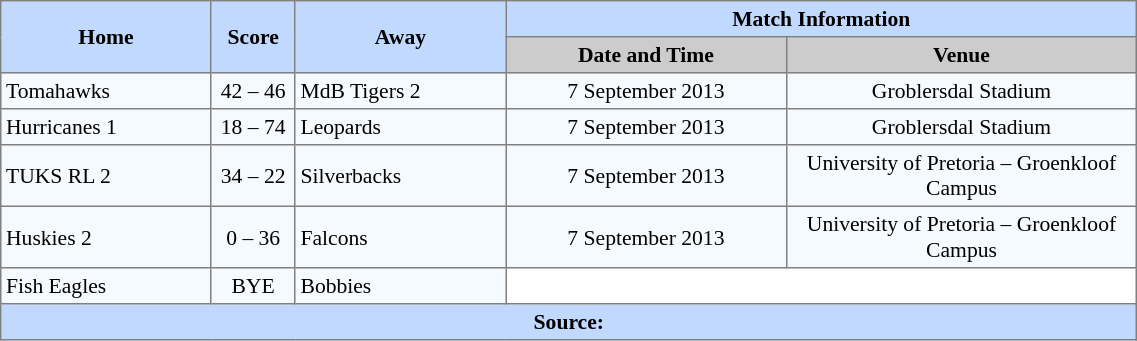<table border=1 style="border-collapse:collapse; font-size:90%; text-align:center;" cellpadding=3 cellspacing=0 width=60%>
<tr bgcolor=#C1D8FF>
<th rowspan=2 width=15%>Home</th>
<th rowspan=2 width=6%>Score</th>
<th rowspan=2 width=15%>Away</th>
<th colspan=6>Match Information</th>
</tr>
<tr bgcolor=#CCCCCC>
<th width=20%>Date and Time</th>
<th width=25%>Venue</th>
</tr>
<tr bgcolor=#F5FAFF>
<td align=left>Tomahawks</td>
<td>42 – 46</td>
<td align=left>MdB Tigers 2</td>
<td>7 September 2013</td>
<td>Groblersdal Stadium</td>
</tr>
<tr bgcolor=#F5FAFF>
<td align=left>Hurricanes 1</td>
<td>18 – 74</td>
<td align=left>Leopards</td>
<td>7 September 2013</td>
<td>Groblersdal Stadium</td>
</tr>
<tr bgcolor=#F5FAFF>
<td align=left>TUKS RL 2</td>
<td>34 – 22</td>
<td align=left>Silverbacks</td>
<td>7 September 2013</td>
<td>University of Pretoria – Groenkloof Campus</td>
</tr>
<tr bgcolor=#F5FAFF>
<td align=left>Huskies 2</td>
<td>0 – 36</td>
<td align=left>Falcons</td>
<td>7 September 2013</td>
<td>University of Pretoria – Groenkloof Campus</td>
</tr>
<tr bgcolor=#F5FAFF>
<td align=left>Fish Eagles</td>
<td>BYE</td>
<td align=left>Bobbies</td>
</tr>
<tr bgcolor=#C1D8FF>
<th colspan=12>Source:</th>
</tr>
</table>
